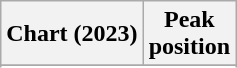<table class="wikitable sortable plainrowheaders" style="text-align:center">
<tr>
<th scope="col">Chart (2023)</th>
<th scope="col">Peak<br>position</th>
</tr>
<tr>
</tr>
<tr>
</tr>
<tr>
</tr>
</table>
